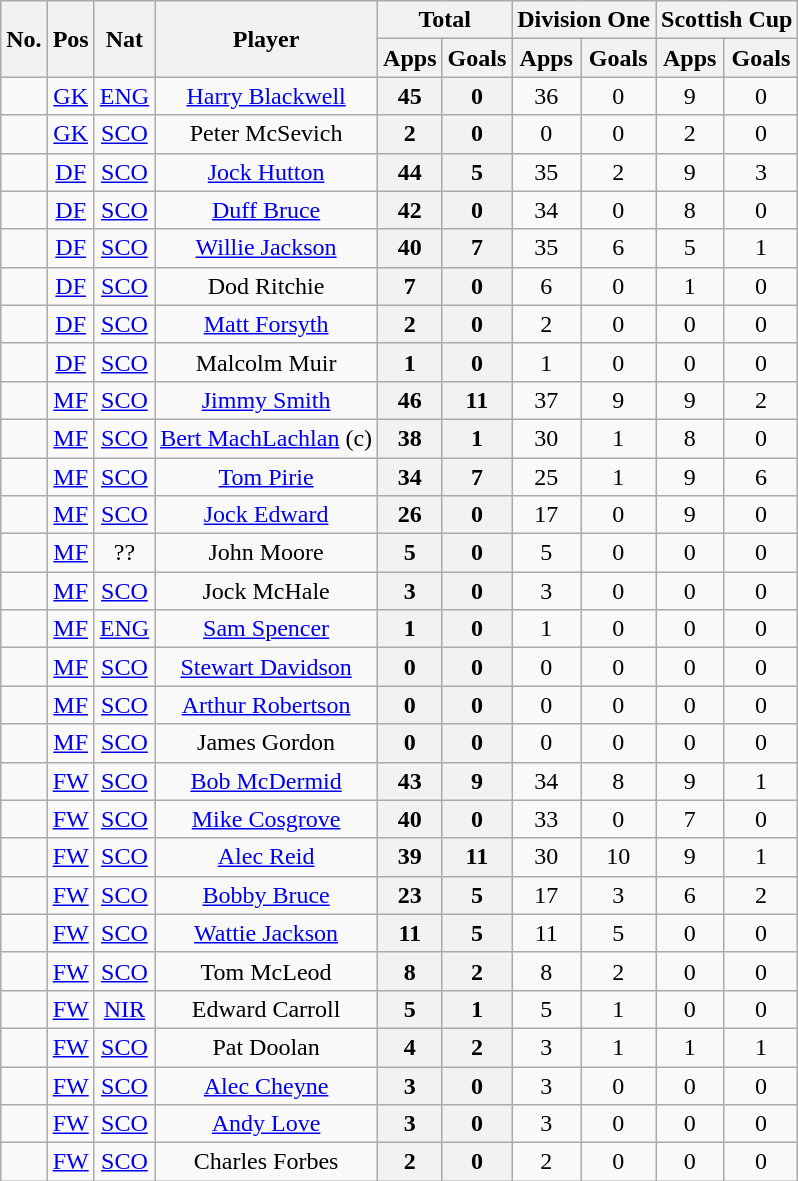<table class="wikitable sortable" style="text-align: center;">
<tr>
<th rowspan="2"><abbr>No.</abbr></th>
<th rowspan="2"><abbr>Pos</abbr></th>
<th rowspan="2"><abbr>Nat</abbr></th>
<th rowspan="2">Player</th>
<th colspan="2">Total</th>
<th colspan="2">Division One</th>
<th colspan="2">Scottish Cup</th>
</tr>
<tr>
<th>Apps</th>
<th>Goals</th>
<th>Apps</th>
<th>Goals</th>
<th>Apps</th>
<th>Goals</th>
</tr>
<tr>
<td></td>
<td><a href='#'>GK</a></td>
<td> <a href='#'>ENG</a></td>
<td><a href='#'>Harry Blackwell</a></td>
<th>45</th>
<th>0</th>
<td>36</td>
<td>0</td>
<td>9</td>
<td>0</td>
</tr>
<tr>
<td></td>
<td><a href='#'>GK</a></td>
<td> <a href='#'>SCO</a></td>
<td>Peter McSevich</td>
<th>2</th>
<th>0</th>
<td>0</td>
<td>0</td>
<td>2</td>
<td>0</td>
</tr>
<tr>
<td></td>
<td><a href='#'>DF</a></td>
<td> <a href='#'>SCO</a></td>
<td><a href='#'>Jock Hutton</a></td>
<th>44</th>
<th>5</th>
<td>35</td>
<td>2</td>
<td>9</td>
<td>3</td>
</tr>
<tr>
<td></td>
<td><a href='#'>DF</a></td>
<td> <a href='#'>SCO</a></td>
<td><a href='#'>Duff Bruce</a></td>
<th>42</th>
<th>0</th>
<td>34</td>
<td>0</td>
<td>8</td>
<td>0</td>
</tr>
<tr>
<td></td>
<td><a href='#'>DF</a></td>
<td> <a href='#'>SCO</a></td>
<td><a href='#'>Willie Jackson</a></td>
<th>40</th>
<th>7</th>
<td>35</td>
<td>6</td>
<td>5</td>
<td>1</td>
</tr>
<tr>
<td></td>
<td><a href='#'>DF</a></td>
<td> <a href='#'>SCO</a></td>
<td>Dod Ritchie</td>
<th>7</th>
<th>0</th>
<td>6</td>
<td>0</td>
<td>1</td>
<td>0</td>
</tr>
<tr>
<td></td>
<td><a href='#'>DF</a></td>
<td> <a href='#'>SCO</a></td>
<td><a href='#'>Matt Forsyth</a></td>
<th>2</th>
<th>0</th>
<td>2</td>
<td>0</td>
<td>0</td>
<td>0</td>
</tr>
<tr>
<td></td>
<td><a href='#'>DF</a></td>
<td> <a href='#'>SCO</a></td>
<td>Malcolm Muir</td>
<th>1</th>
<th>0</th>
<td>1</td>
<td>0</td>
<td>0</td>
<td>0</td>
</tr>
<tr>
<td></td>
<td><a href='#'>MF</a></td>
<td> <a href='#'>SCO</a></td>
<td><a href='#'>Jimmy Smith</a></td>
<th>46</th>
<th>11</th>
<td>37</td>
<td>9</td>
<td>9</td>
<td>2</td>
</tr>
<tr>
<td></td>
<td><a href='#'>MF</a></td>
<td> <a href='#'>SCO</a></td>
<td><a href='#'>Bert MachLachlan</a> (c)</td>
<th>38</th>
<th>1</th>
<td>30</td>
<td>1</td>
<td>8</td>
<td>0</td>
</tr>
<tr>
<td></td>
<td><a href='#'>MF</a></td>
<td> <a href='#'>SCO</a></td>
<td><a href='#'>Tom Pirie</a></td>
<th>34</th>
<th>7</th>
<td>25</td>
<td>1</td>
<td>9</td>
<td>6</td>
</tr>
<tr>
<td></td>
<td><a href='#'>MF</a></td>
<td> <a href='#'>SCO</a></td>
<td><a href='#'>Jock Edward</a></td>
<th>26</th>
<th>0</th>
<td>17</td>
<td>0</td>
<td>9</td>
<td>0</td>
</tr>
<tr>
<td></td>
<td><a href='#'>MF</a></td>
<td>??</td>
<td>John Moore</td>
<th>5</th>
<th>0</th>
<td>5</td>
<td>0</td>
<td>0</td>
<td>0</td>
</tr>
<tr>
<td></td>
<td><a href='#'>MF</a></td>
<td> <a href='#'>SCO</a></td>
<td>Jock McHale</td>
<th>3</th>
<th>0</th>
<td>3</td>
<td>0</td>
<td>0</td>
<td>0</td>
</tr>
<tr>
<td></td>
<td><a href='#'>MF</a></td>
<td> <a href='#'>ENG</a></td>
<td><a href='#'>Sam Spencer</a></td>
<th>1</th>
<th>0</th>
<td>1</td>
<td>0</td>
<td>0</td>
<td>0</td>
</tr>
<tr>
<td></td>
<td><a href='#'>MF</a></td>
<td> <a href='#'>SCO</a></td>
<td><a href='#'>Stewart Davidson</a></td>
<th>0</th>
<th>0</th>
<td>0</td>
<td>0</td>
<td>0</td>
<td>0</td>
</tr>
<tr>
<td></td>
<td><a href='#'>MF</a></td>
<td> <a href='#'>SCO</a></td>
<td><a href='#'>Arthur Robertson</a></td>
<th>0</th>
<th>0</th>
<td>0</td>
<td>0</td>
<td>0</td>
<td>0</td>
</tr>
<tr>
<td></td>
<td><a href='#'>MF</a></td>
<td> <a href='#'>SCO</a></td>
<td>James Gordon</td>
<th>0</th>
<th>0</th>
<td>0</td>
<td>0</td>
<td>0</td>
<td>0</td>
</tr>
<tr>
<td></td>
<td><a href='#'>FW</a></td>
<td> <a href='#'>SCO</a></td>
<td><a href='#'>Bob McDermid</a></td>
<th>43</th>
<th>9</th>
<td>34</td>
<td>8</td>
<td>9</td>
<td>1</td>
</tr>
<tr>
<td></td>
<td><a href='#'>FW</a></td>
<td> <a href='#'>SCO</a></td>
<td><a href='#'>Mike Cosgrove</a></td>
<th>40</th>
<th>0</th>
<td>33</td>
<td>0</td>
<td>7</td>
<td>0</td>
</tr>
<tr>
<td></td>
<td><a href='#'>FW</a></td>
<td> <a href='#'>SCO</a></td>
<td><a href='#'>Alec Reid</a></td>
<th>39</th>
<th>11</th>
<td>30</td>
<td>10</td>
<td>9</td>
<td>1</td>
</tr>
<tr>
<td></td>
<td><a href='#'>FW</a></td>
<td> <a href='#'>SCO</a></td>
<td><a href='#'>Bobby Bruce</a></td>
<th>23</th>
<th>5</th>
<td>17</td>
<td>3</td>
<td>6</td>
<td>2</td>
</tr>
<tr>
<td></td>
<td><a href='#'>FW</a></td>
<td> <a href='#'>SCO</a></td>
<td><a href='#'>Wattie Jackson</a></td>
<th>11</th>
<th>5</th>
<td>11</td>
<td>5</td>
<td>0</td>
<td>0</td>
</tr>
<tr>
<td></td>
<td><a href='#'>FW</a></td>
<td> <a href='#'>SCO</a></td>
<td>Tom McLeod</td>
<th>8</th>
<th>2</th>
<td>8</td>
<td>2</td>
<td>0</td>
<td>0</td>
</tr>
<tr>
<td></td>
<td><a href='#'>FW</a></td>
<td> <a href='#'>NIR</a></td>
<td>Edward Carroll</td>
<th>5</th>
<th>1</th>
<td>5</td>
<td>1</td>
<td>0</td>
<td>0</td>
</tr>
<tr>
<td></td>
<td><a href='#'>FW</a></td>
<td> <a href='#'>SCO</a></td>
<td>Pat Doolan</td>
<th>4</th>
<th>2</th>
<td>3</td>
<td>1</td>
<td>1</td>
<td>1</td>
</tr>
<tr>
<td></td>
<td><a href='#'>FW</a></td>
<td> <a href='#'>SCO</a></td>
<td><a href='#'>Alec Cheyne</a></td>
<th>3</th>
<th>0</th>
<td>3</td>
<td>0</td>
<td>0</td>
<td>0</td>
</tr>
<tr>
<td></td>
<td><a href='#'>FW</a></td>
<td> <a href='#'>SCO</a></td>
<td><a href='#'>Andy Love</a></td>
<th>3</th>
<th>0</th>
<td>3</td>
<td>0</td>
<td>0</td>
<td>0</td>
</tr>
<tr>
<td></td>
<td><a href='#'>FW</a></td>
<td> <a href='#'>SCO</a></td>
<td>Charles Forbes</td>
<th>2</th>
<th>0</th>
<td>2</td>
<td>0</td>
<td>0</td>
<td>0</td>
</tr>
</table>
